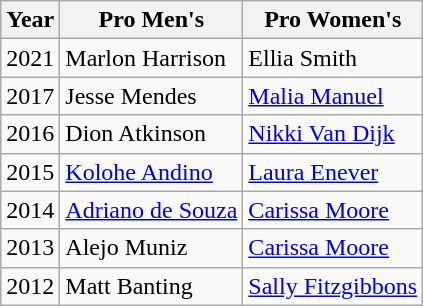<table class="wikitable">
<tr>
<th>Year</th>
<th>Pro Men's</th>
<th>Pro Women's</th>
</tr>
<tr>
<td>2021</td>
<td>Marlon Harrison</td>
<td>Ellia Smith</td>
</tr>
<tr>
<td>2017</td>
<td>Jesse Mendes</td>
<td><a href='#'>Malia Manuel</a></td>
</tr>
<tr>
<td>2016</td>
<td>Dion Atkinson</td>
<td><a href='#'>Nikki Van Dijk</a></td>
</tr>
<tr>
<td>2015</td>
<td><a href='#'>Kolohe Andino</a></td>
<td><a href='#'>Laura Enever</a></td>
</tr>
<tr>
<td>2014</td>
<td><a href='#'>Adriano de Souza</a></td>
<td><a href='#'>Carissa Moore</a></td>
</tr>
<tr>
<td>2013</td>
<td>Alejo Muniz</td>
<td><a href='#'>Carissa Moore</a></td>
</tr>
<tr>
<td>2012</td>
<td>Matt Banting</td>
<td><a href='#'>Sally Fitzgibbons</a></td>
</tr>
</table>
